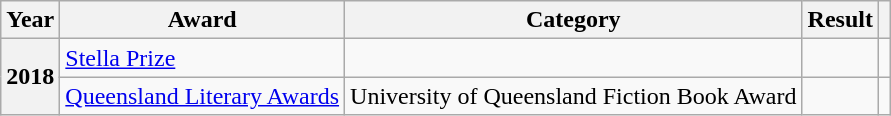<table class="wikitable sortable">
<tr>
<th>Year</th>
<th>Award</th>
<th>Category</th>
<th>Result</th>
<th></th>
</tr>
<tr>
<th rowspan="2">2018</th>
<td><a href='#'>Stella Prize</a></td>
<td></td>
<td></td>
<td></td>
</tr>
<tr>
<td><a href='#'>Queensland Literary Awards</a></td>
<td>University of Queensland Fiction Book Award</td>
<td></td>
<td></td>
</tr>
</table>
